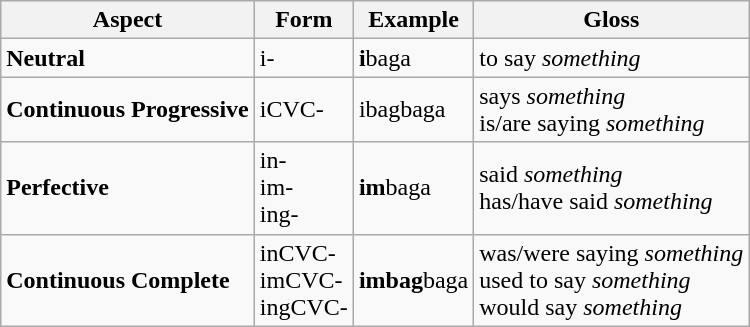<table class="wikitable" align="center">
<tr>
<th>Aspect</th>
<th>Form</th>
<th>Example</th>
<th>Gloss</th>
</tr>
<tr>
<td><strong>Neutral</strong></td>
<td>i-</td>
<td><strong>i</strong>baga</td>
<td>to say <em>something</em></td>
</tr>
<tr>
<td><strong>Continuous Progressive</strong></td>
<td>iCVC-</td>
<td>ibagbaga</td>
<td>says <em>something</em><br>is/are saying <em>something</em></td>
</tr>
<tr>
<td><strong>Perfective</strong></td>
<td>in-<br>im-<br>ing-</td>
<td><strong>im</strong>baga</td>
<td>said <em>something</em><br>has/have said <em>something</em></td>
</tr>
<tr>
<td><strong>Continuous Complete</strong></td>
<td>inCVC-<br>imCVC-<br>ingCVC-</td>
<td><strong>imbag</strong>baga</td>
<td>was/were saying <em>something</em><br>used to say <em>something</em><br>would say <em>something</em></td>
</tr>
</table>
